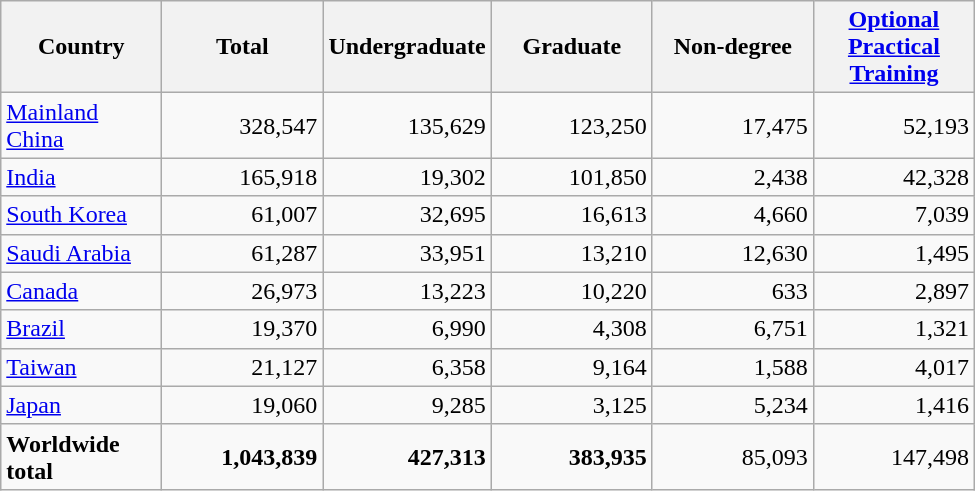<table class="wikitable sortable" border="1">
<tr>
<th scope="col" style="width: 100px;">Country</th>
<th ! scope="col" style="width: 100px;">Total</th>
<th ! scope="col" style="width: 100px;">Undergraduate</th>
<th ! scope="col" style="width: 100px;">Graduate</th>
<th ! scope="col" style="width: 100px;">Non-degree</th>
<th ! scope="col" style="width: 100px;"><a href='#'>Optional Practical Training</a></th>
</tr>
<tr>
<td><a href='#'>Mainland China</a></td>
<td align=right>328,547</td>
<td align=right>135,629</td>
<td align=right>123,250</td>
<td align=right>17,475</td>
<td align=right>52,193</td>
</tr>
<tr>
<td><a href='#'>India</a></td>
<td align=right>165,918</td>
<td align=right>19,302</td>
<td align=right>101,850</td>
<td align=right>2,438</td>
<td align=right>42,328</td>
</tr>
<tr>
<td><a href='#'>South Korea</a></td>
<td align=right>61,007</td>
<td align=right>32,695</td>
<td align=right>16,613</td>
<td align=right>4,660</td>
<td align=right>7,039</td>
</tr>
<tr>
<td><a href='#'>Saudi Arabia</a></td>
<td align=right>61,287</td>
<td align=right>33,951</td>
<td align=right>13,210</td>
<td align=right>12,630</td>
<td align=right>1,495</td>
</tr>
<tr>
<td><a href='#'>Canada</a></td>
<td align=right>26,973</td>
<td align=right>13,223</td>
<td align=right>10,220</td>
<td align=right>633</td>
<td align=right>2,897</td>
</tr>
<tr>
<td><a href='#'>Brazil</a></td>
<td align=right>19,370</td>
<td align=right>6,990</td>
<td align=right>4,308</td>
<td align=right>6,751</td>
<td align=right>1,321</td>
</tr>
<tr>
<td><a href='#'>Taiwan</a></td>
<td align=right>21,127</td>
<td align=right>6,358</td>
<td align=right>9,164</td>
<td align=right>1,588</td>
<td align=right>4,017</td>
</tr>
<tr>
<td><a href='#'>Japan</a></td>
<td align=right>19,060</td>
<td align=right>9,285</td>
<td align=right>3,125</td>
<td align=right>5,234</td>
<td align=right>1,416</td>
</tr>
<tr>
<td><strong>Worldwide total</strong></td>
<td align=right><strong>1,043,839</strong></td>
<td align=right><strong>427,313</strong></td>
<td align=right><strong>383,935<em></td>
<td align=right></strong>85,093<strong></td>
<td align=right></strong>147,498<strong></td>
</tr>
</table>
